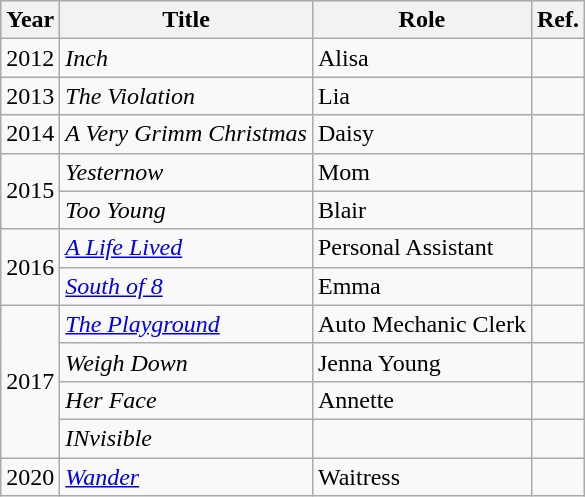<table class="wikitable">
<tr>
<th>Year</th>
<th>Title</th>
<th>Role</th>
<th>Ref.</th>
</tr>
<tr>
<td>2012</td>
<td><em>Inch</em></td>
<td>Alisa</td>
<td></td>
</tr>
<tr>
<td>2013</td>
<td><em>The Violation</em></td>
<td>Lia</td>
<td></td>
</tr>
<tr>
<td>2014</td>
<td><em>A Very Grimm Christmas</em></td>
<td>Daisy</td>
<td></td>
</tr>
<tr>
<td rowspan="2">2015</td>
<td><em>Yesternow</em></td>
<td>Mom</td>
<td></td>
</tr>
<tr>
<td><em>Too Young</em></td>
<td>Blair</td>
<td></td>
</tr>
<tr>
<td rowspan="2">2016</td>
<td><em><a href='#'>A Life Lived</a></em></td>
<td>Personal Assistant</td>
<td></td>
</tr>
<tr>
<td><em><a href='#'>South of 8</a></em></td>
<td>Emma</td>
<td></td>
</tr>
<tr>
<td rowspan="4">2017</td>
<td><em><a href='#'>The Playground</a></em></td>
<td>Auto Mechanic Clerk</td>
<td></td>
</tr>
<tr>
<td><em>Weigh Down</em></td>
<td>Jenna Young</td>
<td></td>
</tr>
<tr>
<td><em>Her Face</em></td>
<td>Annette</td>
<td></td>
</tr>
<tr>
<td><em>INvisible</em></td>
<td></td>
<td></td>
</tr>
<tr>
<td>2020</td>
<td><em><a href='#'>Wander</a></em></td>
<td>Waitress</td>
<td></td>
</tr>
</table>
